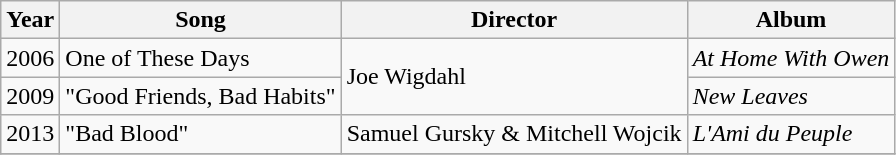<table class="wikitable">
<tr>
<th>Year</th>
<th>Song</th>
<th>Director</th>
<th>Album</th>
</tr>
<tr>
<td>2006</td>
<td>One of These Days</td>
<td rowspan="2">Joe Wigdahl</td>
<td><em>At Home With Owen</em></td>
</tr>
<tr>
<td>2009</td>
<td>"Good Friends, Bad Habits"</td>
<td><em>New Leaves</em></td>
</tr>
<tr>
<td>2013</td>
<td>"Bad Blood"</td>
<td>Samuel Gursky & Mitchell Wojcik</td>
<td><em>L'Ami du Peuple</em></td>
</tr>
<tr>
</tr>
</table>
